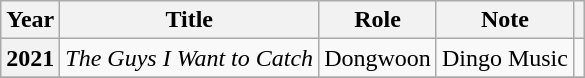<table class="wikitable plainrowheaders">
<tr>
<th scope="col">Year</th>
<th scope="col">Title</th>
<th scope="col">Role</th>
<th scope="col">Note</th>
<th scope="col" class="unsortable"></th>
</tr>
<tr>
<th scope="row">2021</th>
<td><em>The Guys I Want to Catch</em></td>
<td>Dongwoon</td>
<td>Dingo Music</td>
<td></td>
</tr>
<tr>
</tr>
</table>
